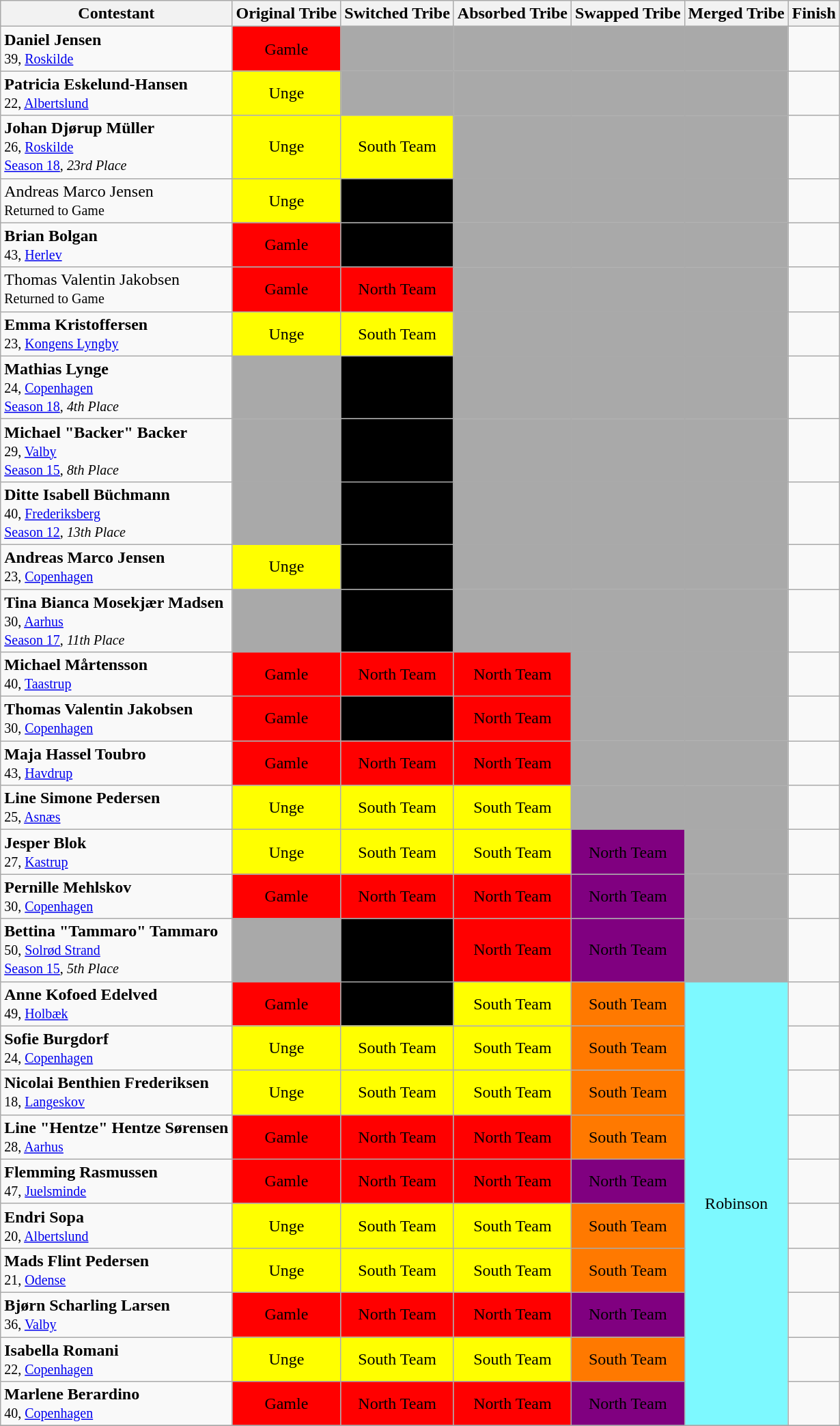<table class="wikitable" style="margin:auto; text-align:center">
<tr>
<th>Contestant</th>
<th>Original Tribe</th>
<th>Switched Tribe</th>
<th>Absorbed Tribe</th>
<th>Swapped Tribe</th>
<th>Merged Tribe</th>
<th>Finish</th>
</tr>
<tr>
<td align="left"><strong>Daniel Jensen</strong><br><small>39, <a href='#'>Roskilde</a></small></td>
<td bgcolor="red">Gamle</td>
<td bgcolor="darkgray"></td>
<td bgcolor="darkgray"></td>
<td bgcolor="darkgray"></td>
<td bgcolor="darkgray"></td>
<td></td>
</tr>
<tr>
<td align="left"><strong>Patricia Eskelund-Hansen</strong><br><small>22, <a href='#'>Albertslund</a></small></td>
<td bgcolor="yellow">Unge</td>
<td bgcolor="darkgray"></td>
<td bgcolor="darkgray"></td>
<td bgcolor="darkgray"></td>
<td bgcolor="darkgray"></td>
<td></td>
</tr>
<tr>
<td align="left"><strong>Johan Djørup Müller</strong><br><small>26, <a href='#'>Roskilde</a><br><a href='#'>Season 18</a>, <em>23rd Place</em></small></td>
<td bgcolor="yellow">Unge</td>
<td bgcolor="yellow">South Team</td>
<td bgcolor="darkgray"></td>
<td bgcolor="darkgray"></td>
<td bgcolor="darkgray"></td>
<td></td>
</tr>
<tr>
<td align="left">Andreas Marco Jensen<br><small>Returned to Game</small></td>
<td bgcolor="yellow">Unge</td>
<td bgcolor="black"><span>East Team</span><br></td>
<td bgcolor="darkgray"></td>
<td bgcolor="darkgray"></td>
<td bgcolor="darkgray"></td>
<td></td>
</tr>
<tr>
<td align="left"><strong>Brian Bolgan</strong><br><small>43, <a href='#'>Herlev</a></small></td>
<td bgcolor="red">Gamle</td>
<td bgcolor="black"><span>East Team</span><br></td>
<td bgcolor="darkgray"></td>
<td bgcolor="darkgray"></td>
<td bgcolor="darkgray"></td>
<td></td>
</tr>
<tr>
<td align="left">Thomas Valentin Jakobsen<br><small>Returned to Game</small></td>
<td bgcolor="red">Gamle</td>
<td bgcolor="red">North Team</td>
<td bgcolor="darkgray"></td>
<td bgcolor="darkgray"></td>
<td bgcolor="darkgray"></td>
<td></td>
</tr>
<tr>
<td align="left"><strong>Emma Kristoffersen</strong><br><small>23, <a href='#'>Kongens Lyngby</a></small></td>
<td bgcolor="yellow">Unge</td>
<td bgcolor="yellow">South Team</td>
<td bgcolor="darkgray"></td>
<td bgcolor="darkgray"></td>
<td bgcolor="darkgray"></td>
<td></td>
</tr>
<tr>
<td align="left"><strong>Mathias Lynge</strong><br><small>24, <a href='#'>Copenhagen</a><br><a href='#'>Season 18</a>, <em>4th Place</em></small></td>
<td bgcolor="darkgray" colspan="1"></td>
<td bgcolor="black"><span>East Team</span><br></td>
<td bgcolor="darkgray"></td>
<td bgcolor="darkgray"></td>
<td bgcolor="darkgray"></td>
<td></td>
</tr>
<tr>
<td align="left"><strong>Michael "Backer" Backer</strong><br><small>29, <a href='#'>Valby</a><br><a href='#'>Season 15</a>, <em>8th Place</em></small></td>
<td bgcolor="darkgray" colspan="1"></td>
<td bgcolor="black"><span>East Team</span><br></td>
<td bgcolor="darkgray"></td>
<td bgcolor="darkgray"></td>
<td bgcolor="darkgray"></td>
<td></td>
</tr>
<tr>
<td align="left"><strong>Ditte Isabell Büchmann</strong><br><small>40, <a href='#'>Frederiksberg</a><br><a href='#'>Season 12</a>, <em>13th Place</em></small></td>
<td bgcolor="darkgray" colspan="1"></td>
<td bgcolor="black"><span>East Team</span><br></td>
<td bgcolor="darkgray"></td>
<td bgcolor="darkgray"></td>
<td bgcolor="darkgray"></td>
<td></td>
</tr>
<tr>
<td align="left"><strong>Andreas Marco Jensen</strong><br><small>23, <a href='#'>Copenhagen</a></small></td>
<td bgcolor="yellow">Unge</td>
<td bgcolor="black"><span>East Team</span><br></td>
<td bgcolor="darkgray"></td>
<td bgcolor="darkgray"></td>
<td bgcolor="darkgray"></td>
<td></td>
</tr>
<tr>
<td align="left"><strong>Tina Bianca Mosekjær Madsen</strong><br><small>30, <a href='#'>Aarhus</a><br><a href='#'>Season 17</a>, <em>11th Place</em></small></td>
<td bgcolor="darkgray" colspan="1"></td>
<td bgcolor="black"><span>East Team</span><br></td>
<td bgcolor="darkgray"></td>
<td bgcolor="darkgray"></td>
<td bgcolor="darkgray"></td>
<td></td>
</tr>
<tr>
<td align="left"><strong>Michael Mårtensson</strong><br><small>40, <a href='#'>Taastrup</a></small></td>
<td bgcolor="red">Gamle</td>
<td bgcolor="red">North Team</td>
<td bgcolor="red">North Team</td>
<td bgcolor="darkgray"></td>
<td bgcolor="darkgray"></td>
<td></td>
</tr>
<tr>
<td align="left"><strong>Thomas Valentin Jakobsen</strong><br><small>30, <a href='#'>Copenhagen</a></small></td>
<td bgcolor="red">Gamle</td>
<td bgcolor="black"><span>East Team</span><br></td>
<td bgcolor="red">North Team</td>
<td bgcolor="darkgray"></td>
<td bgcolor="darkgray"></td>
<td></td>
</tr>
<tr>
<td align="left"><strong>Maja Hassel Toubro</strong><br><small>43, <a href='#'>Havdrup</a></small></td>
<td bgcolor="red">Gamle</td>
<td bgcolor="red">North Team</td>
<td bgcolor="red">North Team</td>
<td bgcolor="darkgray"></td>
<td bgcolor="darkgray"></td>
<td></td>
</tr>
<tr>
<td align="left"><strong>Line Simone Pedersen</strong><br><small>25, <a href='#'>Asnæs</a></small></td>
<td bgcolor="yellow">Unge</td>
<td bgcolor="yellow">South Team</td>
<td bgcolor="yellow">South Team</td>
<td bgcolor="darkgray"></td>
<td bgcolor="darkgray"></td>
<td></td>
</tr>
<tr>
<td align="left"><strong>Jesper Blok</strong><br><small>27, <a href='#'>Kastrup</a></small></td>
<td bgcolor="yellow">Unge</td>
<td bgcolor="yellow">South Team</td>
<td bgcolor="yellow">South Team</td>
<td bgcolor="purple">North Team</td>
<td bgcolor="darkgray"></td>
<td></td>
</tr>
<tr>
<td align="left"><strong>Pernille Mehlskov</strong><br><small>30, <a href='#'>Copenhagen</a></small></td>
<td bgcolor="red">Gamle</td>
<td bgcolor="red">North Team</td>
<td bgcolor="red">North Team</td>
<td bgcolor="purple">North Team</td>
<td bgcolor="darkgray"></td>
<td></td>
</tr>
<tr>
<td align="left"><strong>Bettina "Tammaro" Tammaro</strong><br><small>50, <a href='#'>Solrød Strand</a><br><a href='#'>Season 15</a>, <em>5th Place</em></small></td>
<td bgcolor="darkgray" colspan="1"></td>
<td bgcolor="black"><span>East Team</span><br></td>
<td bgcolor="red">North Team</td>
<td bgcolor="purple">North Team</td>
<td bgcolor="darkgray"></td>
<td></td>
</tr>
<tr>
<td align="left"><strong>Anne Kofoed Edelved</strong><br><small>49, <a href='#'>Holbæk</a></small></td>
<td bgcolor="red">Gamle</td>
<td bgcolor="black"><span>East Team</span><br></td>
<td bgcolor="yellow">South Team</td>
<td bgcolor="FF7900">South Team</td>
<td bgcolor="7DF9FF" rowspan=10>Robinson</td>
<td></td>
</tr>
<tr>
<td align="left"><strong>Sofie Burgdorf</strong><br><small>24, <a href='#'>Copenhagen</a></small></td>
<td bgcolor="yellow">Unge</td>
<td bgcolor="yellow">South Team</td>
<td bgcolor="yellow">South Team</td>
<td bgcolor="FF7900">South Team</td>
<td></td>
</tr>
<tr>
<td align="left"><strong>Nicolai Benthien Frederiksen</strong><br><small>18, <a href='#'>Langeskov</a></small></td>
<td bgcolor="yellow">Unge</td>
<td bgcolor="yellow">South Team</td>
<td bgcolor="yellow">South Team</td>
<td bgcolor="FF7900">South Team</td>
<td></td>
</tr>
<tr>
<td align="left"><strong>Line "Hentze" Hentze Sørensen </strong><br><small>28, <a href='#'>Aarhus</a></small></td>
<td bgcolor="red">Gamle</td>
<td bgcolor="red">North Team</td>
<td bgcolor="red">North Team</td>
<td bgcolor="FF7900">South Team</td>
<td></td>
</tr>
<tr>
<td align="left"><strong>Flemming Rasmussen</strong><br><small>47, <a href='#'>Juelsminde</a></small></td>
<td bgcolor="red">Gamle</td>
<td bgcolor="red">North Team</td>
<td bgcolor="red">North Team</td>
<td bgcolor="purple">North Team</td>
<td></td>
</tr>
<tr>
<td align="left"><strong>Endri Sopa</strong><br><small>20, <a href='#'>Albertslund</a></small></td>
<td bgcolor="yellow">Unge</td>
<td bgcolor="yellow">South Team</td>
<td bgcolor="yellow">South Team</td>
<td bgcolor="FF7900">South Team</td>
<td></td>
</tr>
<tr>
<td align="left"><strong>Mads Flint Pedersen</strong><br><small>21, <a href='#'>Odense</a></small></td>
<td bgcolor="yellow">Unge</td>
<td bgcolor="yellow">South Team</td>
<td bgcolor="yellow">South Team</td>
<td bgcolor="FF7900">South Team</td>
<td></td>
</tr>
<tr>
<td align="left"><strong>Bjørn Scharling Larsen</strong><br><small>36, <a href='#'>Valby</a></small></td>
<td bgcolor="red">Gamle</td>
<td bgcolor="red">North Team</td>
<td bgcolor="red">North Team</td>
<td bgcolor="purple">North Team</td>
<td></td>
</tr>
<tr>
<td align="left"><strong>Isabella Romani</strong><br><small>22, <a href='#'>Copenhagen</a></small></td>
<td bgcolor="yellow">Unge</td>
<td bgcolor="yellow">South Team</td>
<td bgcolor="yellow">South Team</td>
<td bgcolor="FF7900">South Team</td>
<td></td>
</tr>
<tr>
<td align="left"><strong>Marlene Berardino</strong><br><small>40, <a href='#'>Copenhagen</a></small></td>
<td bgcolor="red">Gamle</td>
<td bgcolor="red">North Team</td>
<td bgcolor="red">North Team</td>
<td bgcolor="purple">North Team</td>
<td></td>
</tr>
<tr>
</tr>
</table>
